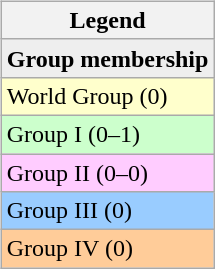<table>
<tr>
<td><br><table class="wikitable" style="">
<tr>
<th>Legend</th>
</tr>
<tr style="background:#eee;">
<td><strong>Group membership</strong></td>
</tr>
<tr style="background:#ffc;">
<td>World Group (0)</td>
</tr>
<tr style="background:#cfc;">
<td>Group I (0–1)</td>
</tr>
<tr style="background:#fcf;">
<td>Group II (0–0)</td>
</tr>
<tr style="background:#9cf;">
<td>Group III (0)</td>
</tr>
<tr style="background:#fc9;">
<td>Group IV (0)</td>
</tr>
</table>
</td>
</tr>
</table>
